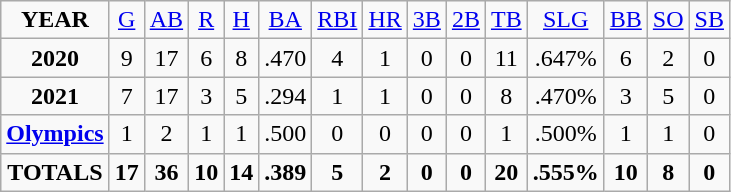<table class="wikitable">
<tr align=center>
<td><strong>YEAR</strong></td>
<td><a href='#'>G</a></td>
<td><a href='#'>AB</a></td>
<td><a href='#'>R</a></td>
<td><a href='#'>H</a></td>
<td><a href='#'>BA</a></td>
<td><a href='#'>RBI</a></td>
<td><a href='#'>HR</a></td>
<td><a href='#'>3B</a></td>
<td><a href='#'>2B</a></td>
<td><a href='#'>TB</a></td>
<td><a href='#'>SLG</a></td>
<td><a href='#'>BB</a></td>
<td><a href='#'>SO</a></td>
<td><a href='#'>SB</a></td>
</tr>
<tr align=center>
<td><strong>2020</strong></td>
<td>9</td>
<td>17</td>
<td>6</td>
<td>8</td>
<td>.470</td>
<td>4</td>
<td>1</td>
<td>0</td>
<td>0</td>
<td>11</td>
<td>.647%</td>
<td>6</td>
<td>2</td>
<td>0</td>
</tr>
<tr align=center>
<td><strong>2021</strong></td>
<td>7</td>
<td>17</td>
<td>3</td>
<td>5</td>
<td>.294</td>
<td>1</td>
<td>1</td>
<td>0</td>
<td>0</td>
<td>8</td>
<td>.470%</td>
<td>3</td>
<td>5</td>
<td>0</td>
</tr>
<tr align=center>
<td><strong><a href='#'>Olympics</a></strong></td>
<td>1</td>
<td>2</td>
<td>1</td>
<td>1</td>
<td>.500</td>
<td>0</td>
<td>0</td>
<td>0</td>
<td>0</td>
<td>1</td>
<td>.500%</td>
<td>1</td>
<td>1</td>
<td>0</td>
</tr>
<tr align=center>
<td><strong>TOTALS</strong></td>
<td><strong>17</strong></td>
<td><strong>36</strong></td>
<td><strong>10</strong></td>
<td><strong>14</strong></td>
<td><strong>.389</strong></td>
<td><strong>5</strong></td>
<td><strong>2</strong></td>
<td><strong>0</strong></td>
<td><strong>0</strong></td>
<td><strong>20</strong></td>
<td><strong>.555%</strong></td>
<td><strong>10</strong></td>
<td><strong>8</strong></td>
<td><strong>0</strong></td>
</tr>
</table>
